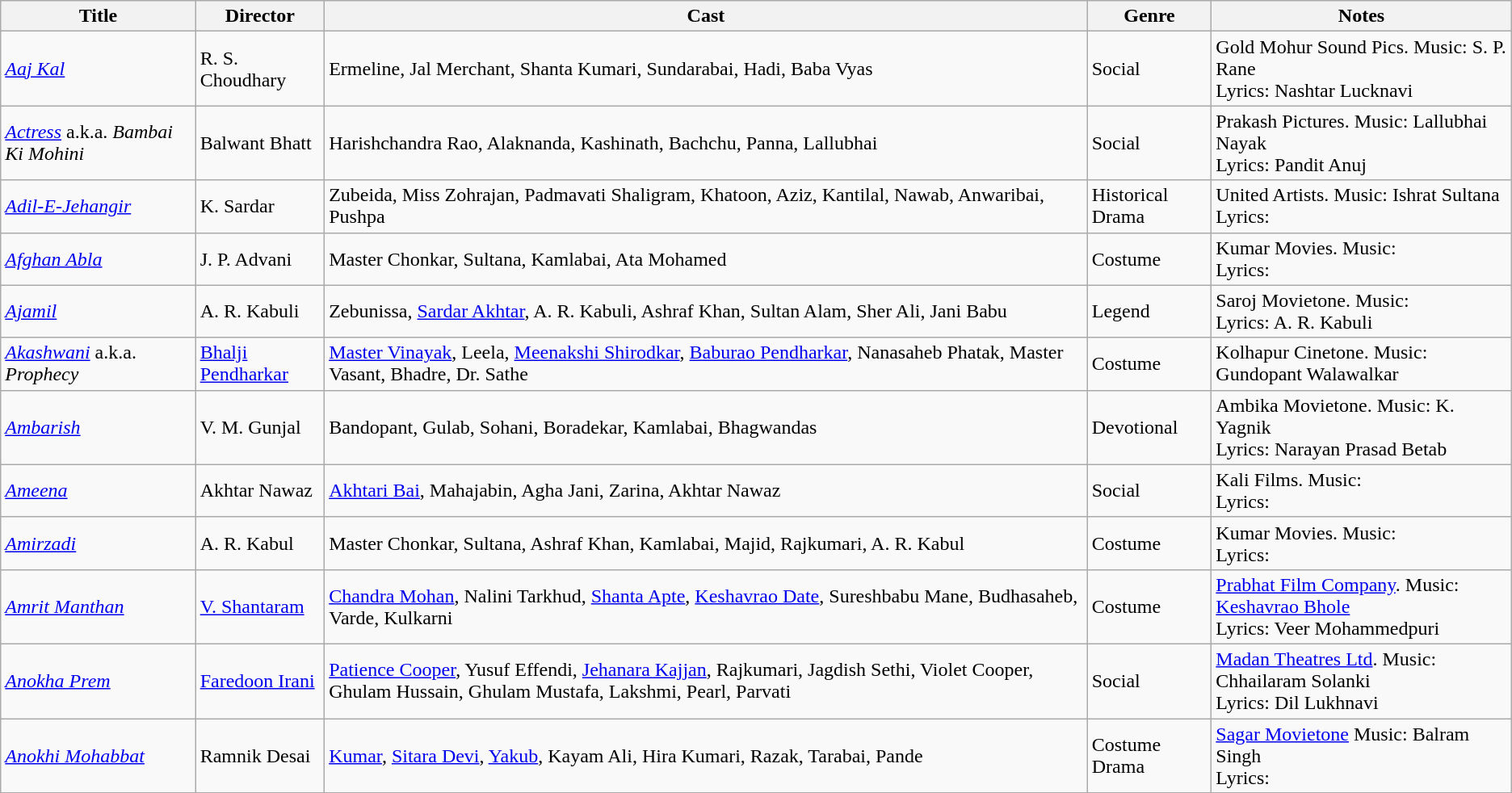<table class="wikitable">
<tr>
<th>Title</th>
<th>Director</th>
<th>Cast</th>
<th>Genre</th>
<th>Notes</th>
</tr>
<tr>
<td><em><a href='#'>Aaj Kal</a></em></td>
<td>R. S. Choudhary</td>
<td>Ermeline, Jal Merchant, Shanta Kumari, Sundarabai, Hadi, Baba Vyas</td>
<td>Social</td>
<td>Gold Mohur Sound Pics. Music: S. P. Rane<br>Lyrics: Nashtar Lucknavi</td>
</tr>
<tr>
<td><em><a href='#'>Actress</a></em> a.k.a. <em>Bambai Ki Mohini</em></td>
<td>Balwant Bhatt</td>
<td>Harishchandra Rao, Alaknanda,  Kashinath, Bachchu,  Panna, Lallubhai</td>
<td>Social</td>
<td>Prakash Pictures.  Music: Lallubhai Nayak<br>Lyrics: Pandit Anuj</td>
</tr>
<tr>
<td><em><a href='#'>Adil-E-Jehangir</a></em></td>
<td>K. Sardar</td>
<td>Zubeida, Miss Zohrajan, Padmavati Shaligram,  Khatoon, Aziz, Kantilal, Nawab, Anwaribai, Pushpa</td>
<td>Historical Drama</td>
<td>United Artists. Music: Ishrat Sultana<br>Lyrics:</td>
</tr>
<tr>
<td><em><a href='#'>Afghan Abla</a></em></td>
<td>J. P. Advani</td>
<td>Master Chonkar, Sultana, Kamlabai, Ata Mohamed</td>
<td>Costume</td>
<td>Kumar Movies. Music: <br>Lyrics:</td>
</tr>
<tr>
<td><em><a href='#'>Ajamil</a></em></td>
<td>A. R. Kabuli</td>
<td>Zebunissa, <a href='#'>Sardar Akhtar</a>, A. R. Kabuli, Ashraf Khan, Sultan Alam, Sher Ali, Jani Babu</td>
<td>Legend</td>
<td>Saroj Movietone. Music: <br>Lyrics: A. R. Kabuli</td>
</tr>
<tr>
<td><em><a href='#'>Akashwani</a></em> a.k.a. <em>Prophecy</em></td>
<td><a href='#'>Bhalji Pendharkar</a></td>
<td><a href='#'>Master Vinayak</a>, Leela, <a href='#'>Meenakshi Shirodkar</a>,  <a href='#'>Baburao Pendharkar</a>, Nanasaheb Phatak, Master Vasant, Bhadre, Dr. Sathe</td>
<td>Costume</td>
<td>Kolhapur Cinetone. Music: Gundopant  Walawalkar</td>
</tr>
<tr>
<td><em><a href='#'>Ambarish</a></em></td>
<td>V. M. Gunjal</td>
<td>Bandopant, Gulab, Sohani, Boradekar, Kamlabai,  Bhagwandas</td>
<td>Devotional</td>
<td>Ambika Movietone. Music: K. Yagnik<br>Lyrics: Narayan Prasad Betab</td>
</tr>
<tr>
<td><em><a href='#'>Ameena</a></em></td>
<td>Akhtar Nawaz</td>
<td><a href='#'>Akhtari Bai</a>, Mahajabin, Agha Jani, Zarina, Akhtar Nawaz</td>
<td>Social</td>
<td>Kali Films. Music: <br>Lyrics:</td>
</tr>
<tr>
<td><em><a href='#'>Amirzadi</a></em></td>
<td>A. R. Kabul</td>
<td>Master Chonkar, Sultana, Ashraf Khan, Kamlabai, Majid, Rajkumari, A. R. Kabul</td>
<td>Costume</td>
<td>Kumar Movies. Music: <br>Lyrics:</td>
</tr>
<tr>
<td><em><a href='#'>Amrit Manthan</a></em></td>
<td><a href='#'>V. Shantaram</a></td>
<td><a href='#'>Chandra Mohan</a>, Nalini Tarkhud, <a href='#'>Shanta Apte</a>, <a href='#'>Keshavrao Date</a>, Sureshbabu Mane, Budhasaheb, Varde, Kulkarni</td>
<td>Costume</td>
<td><a href='#'>Prabhat Film Company</a>. Music: <a href='#'>Keshavrao Bhole</a><br>Lyrics: Veer Mohammedpuri</td>
</tr>
<tr>
<td><em><a href='#'>Anokha Prem</a></em></td>
<td><a href='#'>Faredoon Irani</a></td>
<td><a href='#'>Patience Cooper</a>, Yusuf Effendi, <a href='#'>Jehanara Kajjan</a>, Rajkumari, Jagdish Sethi, Violet Cooper, Ghulam Hussain, Ghulam Mustafa, Lakshmi, Pearl, Parvati</td>
<td>Social</td>
<td><a href='#'>Madan Theatres Ltd</a>. Music: Chhailaram Solanki<br>Lyrics: Dil Lukhnavi</td>
</tr>
<tr>
<td><em><a href='#'>Anokhi Mohabbat</a></em></td>
<td>Ramnik Desai</td>
<td><a href='#'>Kumar</a>, <a href='#'>Sitara Devi</a>, <a href='#'>Yakub</a>, Kayam Ali,  Hira Kumari, Razak, Tarabai, Pande</td>
<td>Costume Drama</td>
<td><a href='#'>Sagar Movietone</a> Music: Balram Singh<br>Lyrics:</td>
</tr>
<tr>
</tr>
</table>
